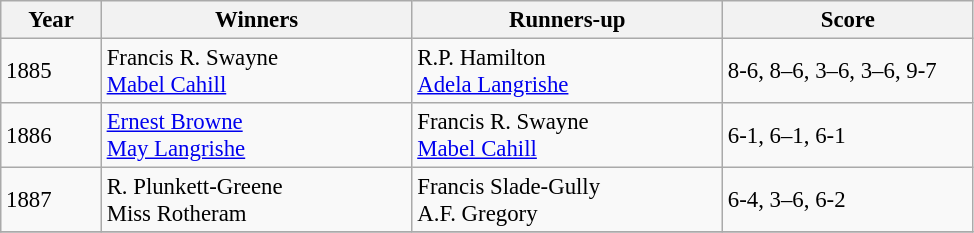<table class="wikitable" style="font-size:95%;">
<tr>
<th style="width:60px;">Year</th>
<th style="width:200px;">Winners</th>
<th style="width:200px;">Runners-up</th>
<th style="width:160px;">Score</th>
</tr>
<tr>
<td>1885</td>
<td> Francis R. Swayne <br> <a href='#'>Mabel Cahill</a></td>
<td> R.P. Hamilton<br> <a href='#'>Adela Langrishe</a></td>
<td>8-6, 8–6, 3–6, 3–6, 9-7</td>
</tr>
<tr>
<td>1886 </td>
<td> <a href='#'>Ernest Browne</a> <br> <a href='#'>May Langrishe</a></td>
<td> Francis R. Swayne <br> <a href='#'>Mabel Cahill</a></td>
<td>6-1, 6–1, 6-1</td>
</tr>
<tr>
<td>1887</td>
<td> R. Plunkett-Greene<br> Miss Rotheram</td>
<td> Francis Slade-Gully<br> A.F. Gregory</td>
<td>6-4, 3–6, 6-2</td>
</tr>
<tr>
</tr>
</table>
